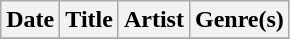<table class="wikitable" style="text-align: left;">
<tr>
<th>Date</th>
<th>Title</th>
<th>Artist</th>
<th>Genre(s)</th>
</tr>
<tr>
</tr>
</table>
